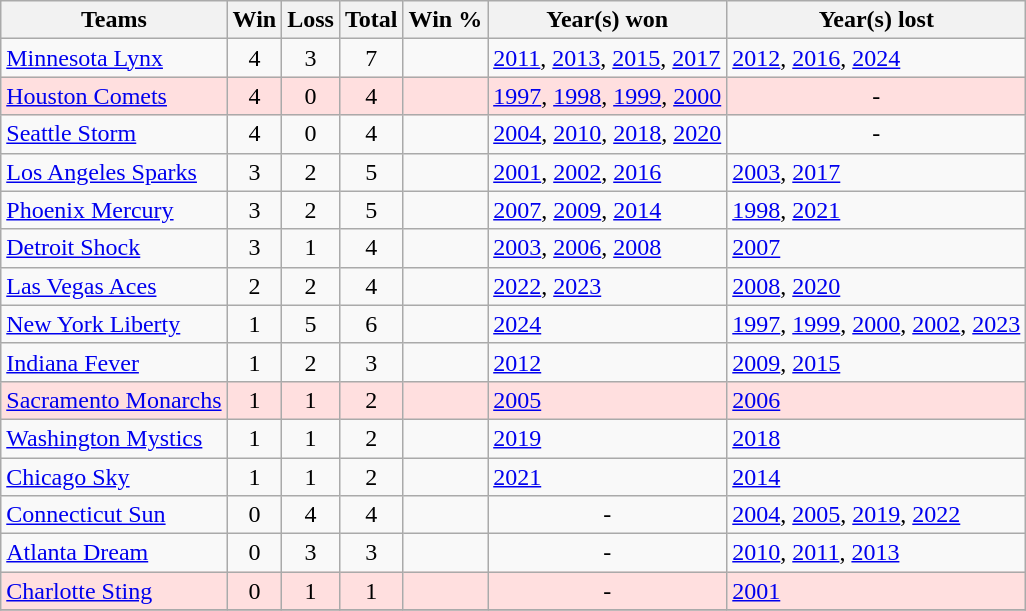<table class="wikitable sortable" style="text-align:center">
<tr>
<th>Teams</th>
<th>Win</th>
<th>Loss</th>
<th>Total</th>
<th>Win %</th>
<th>Year(s) won</th>
<th>Year(s) lost</th>
</tr>
<tr>
<td style="text-align:left"><a href='#'>Minnesota Lynx</a></td>
<td>4</td>
<td>3</td>
<td>7</td>
<td></td>
<td style="text-align:left"><a href='#'>2011</a>, <a href='#'>2013</a>, <a href='#'>2015</a>, <a href='#'>2017</a></td>
<td style="text-align:left"><a href='#'>2012</a>, <a href='#'>2016</a>, <a href='#'>2024</a></td>
</tr>
<tr style="background: #ffdfdf;">
<td style="text-align:left"><a href='#'>Houston Comets</a> </td>
<td>4</td>
<td>0</td>
<td>4</td>
<td></td>
<td style="text-align:left"><a href='#'>1997</a>, <a href='#'>1998</a>, <a href='#'>1999</a>, <a href='#'>2000</a></td>
<td>-</td>
</tr>
<tr>
<td style="text-align:left"><a href='#'>Seattle Storm</a></td>
<td>4</td>
<td>0</td>
<td>4</td>
<td></td>
<td style="text-align:left"><a href='#'>2004</a>, <a href='#'>2010</a>, <a href='#'>2018</a>, <a href='#'>2020</a></td>
<td>-</td>
</tr>
<tr>
<td style="text-align:left"><a href='#'>Los Angeles Sparks</a></td>
<td>3</td>
<td>2</td>
<td>5</td>
<td></td>
<td style="text-align:left"><a href='#'>2001</a>, <a href='#'>2002</a>, <a href='#'>2016</a></td>
<td style="text-align:left"><a href='#'>2003</a>, <a href='#'>2017</a></td>
</tr>
<tr>
<td style="text-align:left"><a href='#'>Phoenix Mercury</a></td>
<td>3</td>
<td>2</td>
<td>5</td>
<td></td>
<td style="text-align:left"><a href='#'>2007</a>, <a href='#'>2009</a>, <a href='#'>2014</a></td>
<td style="text-align:left"><a href='#'>1998</a>, <a href='#'>2021</a></td>
</tr>
<tr>
<td style="text-align:left"><a href='#'>Detroit Shock</a> </td>
<td>3</td>
<td>1</td>
<td>4</td>
<td></td>
<td style="text-align:left"><a href='#'>2003</a>, <a href='#'>2006</a>, <a href='#'>2008</a></td>
<td style="text-align:left"><a href='#'>2007</a></td>
</tr>
<tr>
<td style="text-align:left"><a href='#'>Las Vegas Aces</a> </td>
<td>2</td>
<td>2</td>
<td>4</td>
<td></td>
<td style="text-align:left"><a href='#'>2022</a>, <a href='#'>2023</a></td>
<td style="text-align:left"><a href='#'>2008</a>, <a href='#'>2020</a></td>
</tr>
<tr>
<td style="text-align:left"><a href='#'>New York Liberty</a></td>
<td>1</td>
<td>5</td>
<td>6</td>
<td></td>
<td style="text-align:left"><a href='#'>2024</a></td>
<td style="text-align:left"><a href='#'>1997</a>, <a href='#'>1999</a>, <a href='#'>2000</a>, <a href='#'>2002</a>, <a href='#'>2023</a></td>
</tr>
<tr>
<td style="text-align:left"><a href='#'>Indiana Fever</a></td>
<td>1</td>
<td>2</td>
<td>3</td>
<td></td>
<td style="text-align:left"><a href='#'>2012</a></td>
<td style="text-align:left"><a href='#'>2009</a>, <a href='#'>2015</a></td>
</tr>
<tr style="background: #ffdfdf;">
<td style="text-align:left"><a href='#'>Sacramento Monarchs</a> </td>
<td>1</td>
<td>1</td>
<td>2</td>
<td></td>
<td style="text-align:left"><a href='#'>2005</a></td>
<td style="text-align:left"><a href='#'>2006</a></td>
</tr>
<tr>
<td style="text-align:left"><a href='#'>Washington Mystics</a></td>
<td>1</td>
<td>1</td>
<td>2</td>
<td></td>
<td style="text-align:left"><a href='#'>2019</a></td>
<td style="text-align:left"><a href='#'>2018</a></td>
</tr>
<tr>
<td style="text-align:left"><a href='#'>Chicago Sky</a></td>
<td>1</td>
<td>1</td>
<td>2</td>
<td></td>
<td style="text-align:left"><a href='#'>2021</a></td>
<td style="text-align:left"><a href='#'>2014</a></td>
</tr>
<tr>
<td style="text-align:left"><a href='#'>Connecticut Sun</a></td>
<td>0</td>
<td>4</td>
<td>4</td>
<td></td>
<td>-</td>
<td style="text-align:left"><a href='#'>2004</a>, <a href='#'>2005</a>, <a href='#'>2019</a>, <a href='#'>2022</a></td>
</tr>
<tr>
<td style="text-align:left"><a href='#'>Atlanta Dream</a></td>
<td>0</td>
<td>3</td>
<td>3</td>
<td></td>
<td>-</td>
<td style="text-align:left"><a href='#'>2010</a>, <a href='#'>2011</a>, <a href='#'>2013</a></td>
</tr>
<tr style="background: #ffdfdf;">
<td style="text-align:left"><a href='#'>Charlotte Sting</a> </td>
<td>0</td>
<td>1</td>
<td>1</td>
<td></td>
<td>-</td>
<td style="text-align:left"><a href='#'>2001</a></td>
</tr>
<tr>
</tr>
</table>
